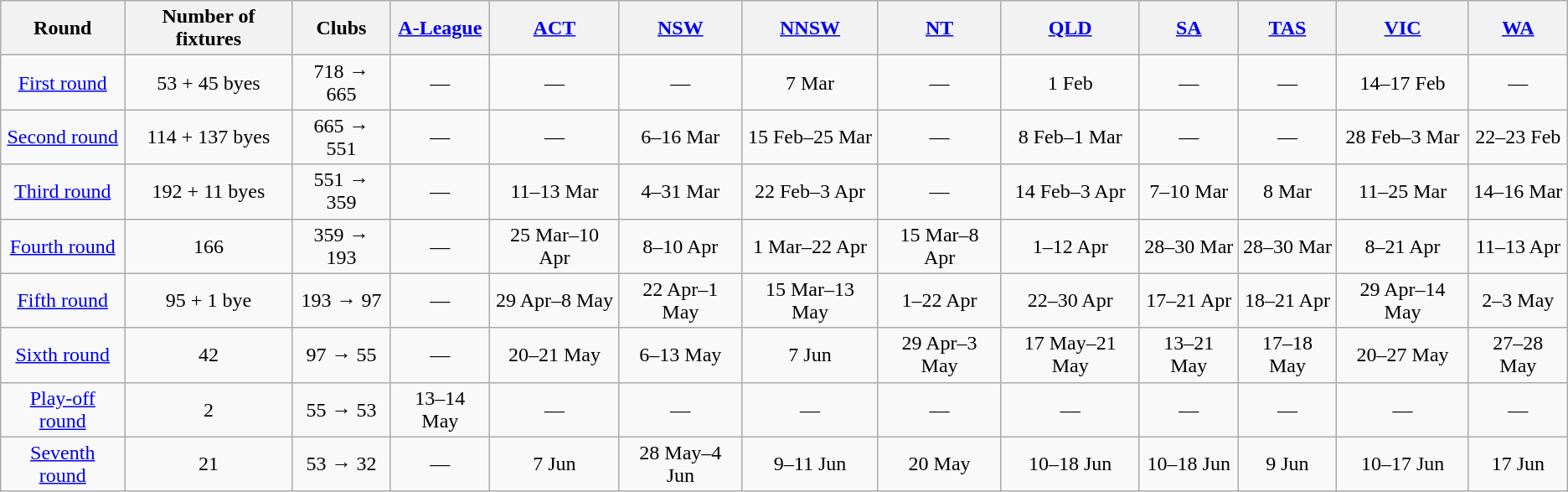<table class="wikitable" style="text-align:center">
<tr>
<th>Round</th>
<th>Number of fixtures</th>
<th>Clubs</th>
<th><a href='#'>A-League</a></th>
<th><a href='#'>ACT</a></th>
<th><a href='#'>NSW</a></th>
<th><a href='#'>NNSW</a></th>
<th><a href='#'>NT</a></th>
<th><a href='#'>QLD</a></th>
<th><a href='#'>SA</a></th>
<th><a href='#'>TAS</a></th>
<th><a href='#'>VIC</a></th>
<th><a href='#'>WA</a></th>
</tr>
<tr>
<td><a href='#'>First round</a></td>
<td>53 + 45 byes</td>
<td>718 → 665</td>
<td>—</td>
<td>—</td>
<td>—</td>
<td>7 Mar</td>
<td>—</td>
<td>1 Feb</td>
<td>—</td>
<td>—</td>
<td>14–17 Feb</td>
<td>—</td>
</tr>
<tr>
<td><a href='#'>Second round</a></td>
<td>114 + 137 byes</td>
<td>665 → 551</td>
<td>—</td>
<td>—</td>
<td>6–16 Mar</td>
<td>15 Feb–25 Mar</td>
<td>—</td>
<td>8 Feb–1 Mar</td>
<td>—</td>
<td>—</td>
<td>28 Feb–3 Mar</td>
<td>22–23 Feb</td>
</tr>
<tr>
<td><a href='#'>Third round</a></td>
<td>192 + 11 byes</td>
<td>551 → 359</td>
<td>—</td>
<td>11–13 Mar</td>
<td>4–31 Mar</td>
<td>22 Feb–3 Apr</td>
<td>—</td>
<td>14 Feb–3 Apr</td>
<td>7–10 Mar</td>
<td>8 Mar</td>
<td>11–25 Mar</td>
<td>14–16 Mar</td>
</tr>
<tr>
<td><a href='#'>Fourth round</a></td>
<td>166</td>
<td>359 → 193</td>
<td>—</td>
<td>25 Mar–10 Apr</td>
<td>8–10 Apr</td>
<td>1 Mar–22 Apr</td>
<td>15 Mar–8 Apr</td>
<td>1–12 Apr</td>
<td>28–30 Mar</td>
<td>28–30 Mar</td>
<td>8–21 Apr</td>
<td>11–13 Apr</td>
</tr>
<tr>
<td><a href='#'>Fifth round</a></td>
<td>95 + 1 bye</td>
<td>193 → 97</td>
<td>—</td>
<td>29 Apr–8 May</td>
<td>22 Apr–1 May</td>
<td>15 Mar–13 May</td>
<td>1–22 Apr</td>
<td>22–30 Apr</td>
<td>17–21 Apr</td>
<td>18–21 Apr</td>
<td>29 Apr–14 May</td>
<td>2–3 May</td>
</tr>
<tr>
<td><a href='#'>Sixth round</a></td>
<td>42</td>
<td>97 → 55</td>
<td>—</td>
<td>20–21 May</td>
<td>6–13 May</td>
<td>7 Jun</td>
<td>29 Apr–3 May</td>
<td>17 May–21 May</td>
<td>13–21 May</td>
<td>17–18 May</td>
<td>20–27 May</td>
<td>27–28 May</td>
</tr>
<tr>
<td><a href='#'>Play-off round</a></td>
<td>2</td>
<td>55 → 53</td>
<td>13–14 May</td>
<td>—</td>
<td>—</td>
<td>—</td>
<td>—</td>
<td>—</td>
<td>—</td>
<td>—</td>
<td>—</td>
<td>—</td>
</tr>
<tr>
<td><a href='#'>Seventh round</a></td>
<td>21</td>
<td>53 → 32</td>
<td>—</td>
<td>7 Jun</td>
<td>28 May–4 Jun</td>
<td>9–11 Jun</td>
<td>20 May</td>
<td>10–18 Jun</td>
<td>10–18 Jun</td>
<td>9 Jun</td>
<td>10–17 Jun</td>
<td>17 Jun</td>
</tr>
</table>
